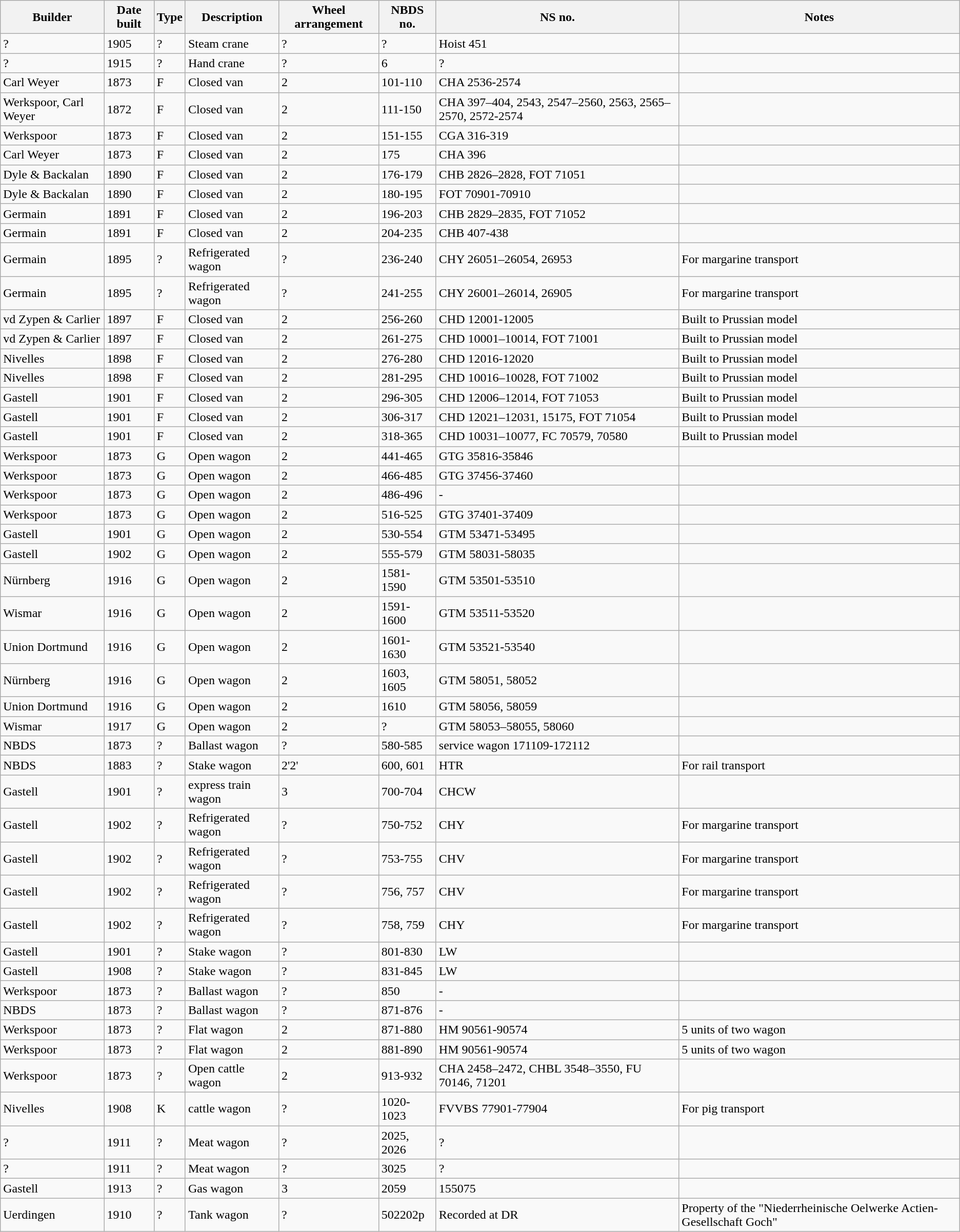<table class="wikitable sortable">
<tr>
<th>Builder</th>
<th>Date built</th>
<th>Type</th>
<th>Description</th>
<th>Wheel arrangement</th>
<th>NBDS no.</th>
<th>NS no.</th>
<th>Notes</th>
</tr>
<tr>
<td>?</td>
<td>1905</td>
<td>?</td>
<td>Steam crane</td>
<td>?</td>
<td>?</td>
<td>Hoist 451</td>
<td></td>
</tr>
<tr>
<td>?</td>
<td>1915</td>
<td>?</td>
<td>Hand crane</td>
<td>?</td>
<td>6</td>
<td>?</td>
<td></td>
</tr>
<tr>
<td>Carl Weyer</td>
<td>1873</td>
<td>F</td>
<td>Closed van</td>
<td>2</td>
<td>101-110</td>
<td>CHA 2536-2574</td>
<td></td>
</tr>
<tr>
<td>Werkspoor, Carl Weyer</td>
<td>1872</td>
<td>F</td>
<td>Closed van</td>
<td>2</td>
<td>111-150</td>
<td>CHA 397–404, 2543, 2547–2560, 2563, 2565–2570, 2572-2574</td>
<td></td>
</tr>
<tr>
<td>Werkspoor</td>
<td>1873</td>
<td>F</td>
<td>Closed van</td>
<td>2</td>
<td>151-155</td>
<td>CGA 316-319</td>
<td></td>
</tr>
<tr>
<td>Carl Weyer</td>
<td>1873</td>
<td>F</td>
<td>Closed van</td>
<td>2</td>
<td>175</td>
<td>CHA 396</td>
<td></td>
</tr>
<tr>
<td>Dyle & Backalan</td>
<td>1890</td>
<td>F</td>
<td>Closed van</td>
<td>2</td>
<td>176-179</td>
<td>CHB 2826–2828, FOT 71051</td>
<td></td>
</tr>
<tr>
<td>Dyle & Backalan</td>
<td>1890</td>
<td>F</td>
<td>Closed van</td>
<td>2</td>
<td>180-195</td>
<td>FOT 70901-70910</td>
<td></td>
</tr>
<tr>
<td>Germain</td>
<td>1891</td>
<td>F</td>
<td>Closed van</td>
<td>2</td>
<td>196-203</td>
<td>CHB 2829–2835, FOT 71052</td>
<td></td>
</tr>
<tr>
<td>Germain</td>
<td>1891</td>
<td>F</td>
<td>Closed van</td>
<td>2</td>
<td>204-235</td>
<td>CHB 407-438</td>
<td></td>
</tr>
<tr>
<td>Germain</td>
<td>1895</td>
<td>?</td>
<td>Refrigerated wagon</td>
<td>?</td>
<td>236-240</td>
<td>CHY 26051–26054, 26953</td>
<td>For margarine transport</td>
</tr>
<tr>
<td>Germain</td>
<td>1895</td>
<td>?</td>
<td>Refrigerated wagon</td>
<td>?</td>
<td>241-255</td>
<td>CHY 26001–26014, 26905</td>
<td>For margarine transport</td>
</tr>
<tr>
<td>vd Zypen & Carlier</td>
<td>1897</td>
<td>F</td>
<td>Closed van</td>
<td>2</td>
<td>256-260</td>
<td>CHD 12001-12005</td>
<td>Built to Prussian model</td>
</tr>
<tr>
<td>vd Zypen & Carlier</td>
<td>1897</td>
<td>F</td>
<td>Closed van</td>
<td>2</td>
<td>261-275</td>
<td>CHD 10001–10014, FOT 71001</td>
<td>Built to Prussian model</td>
</tr>
<tr>
<td>Nivelles</td>
<td>1898</td>
<td>F</td>
<td>Closed van</td>
<td>2</td>
<td>276-280</td>
<td>CHD 12016-12020</td>
<td>Built to Prussian model</td>
</tr>
<tr>
<td>Nivelles</td>
<td>1898</td>
<td>F</td>
<td>Closed van</td>
<td>2</td>
<td>281-295</td>
<td>CHD 10016–10028, FOT 71002</td>
<td>Built to Prussian model</td>
</tr>
<tr>
<td>Gastell</td>
<td>1901</td>
<td>F</td>
<td>Closed van</td>
<td>2</td>
<td>296-305</td>
<td>CHD 12006–12014, FOT 71053</td>
<td>Built to Prussian model</td>
</tr>
<tr>
<td>Gastell</td>
<td>1901</td>
<td>F</td>
<td>Closed van</td>
<td>2</td>
<td>306-317</td>
<td>CHD 12021–12031, 15175, FOT 71054</td>
<td>Built to Prussian model</td>
</tr>
<tr>
<td>Gastell</td>
<td>1901</td>
<td>F</td>
<td>Closed van</td>
<td>2</td>
<td>318-365</td>
<td>CHD 10031–10077, FC 70579, 70580</td>
<td>Built to Prussian model</td>
</tr>
<tr>
<td>Werkspoor</td>
<td>1873</td>
<td>G</td>
<td>Open wagon</td>
<td>2</td>
<td>441-465</td>
<td>GTG 35816-35846</td>
<td></td>
</tr>
<tr>
<td>Werkspoor</td>
<td>1873</td>
<td>G</td>
<td>Open wagon</td>
<td>2</td>
<td>466-485</td>
<td>GTG 37456-37460</td>
<td></td>
</tr>
<tr>
<td>Werkspoor</td>
<td>1873</td>
<td>G</td>
<td>Open wagon</td>
<td>2</td>
<td>486-496</td>
<td>-</td>
<td></td>
</tr>
<tr>
<td>Werkspoor</td>
<td>1873</td>
<td>G</td>
<td>Open wagon</td>
<td>2</td>
<td>516-525</td>
<td>GTG 37401-37409</td>
<td></td>
</tr>
<tr>
<td>Gastell</td>
<td>1901</td>
<td>G</td>
<td>Open wagon</td>
<td>2</td>
<td>530-554</td>
<td>GTM 53471-53495</td>
<td></td>
</tr>
<tr>
<td>Gastell</td>
<td>1902</td>
<td>G</td>
<td>Open wagon</td>
<td>2</td>
<td>555-579</td>
<td>GTM 58031-58035</td>
<td></td>
</tr>
<tr>
<td>Nürnberg</td>
<td>1916</td>
<td>G</td>
<td>Open wagon</td>
<td>2</td>
<td>1581-1590</td>
<td>GTM 53501-53510</td>
<td></td>
</tr>
<tr>
<td>Wismar</td>
<td>1916</td>
<td>G</td>
<td>Open wagon</td>
<td>2</td>
<td>1591-1600</td>
<td>GTM 53511-53520</td>
<td></td>
</tr>
<tr>
<td>Union Dortmund</td>
<td>1916</td>
<td>G</td>
<td>Open wagon</td>
<td>2</td>
<td>1601-1630</td>
<td>GTM 53521-53540</td>
<td></td>
</tr>
<tr>
<td>Nürnberg</td>
<td>1916</td>
<td>G</td>
<td>Open wagon</td>
<td>2</td>
<td>1603, 1605</td>
<td>GTM 58051, 58052</td>
<td></td>
</tr>
<tr>
<td>Union Dortmund</td>
<td>1916</td>
<td>G</td>
<td>Open wagon</td>
<td>2</td>
<td>1610</td>
<td>GTM 58056, 58059</td>
<td></td>
</tr>
<tr>
<td>Wismar</td>
<td>1917</td>
<td>G</td>
<td>Open wagon</td>
<td>2</td>
<td>?</td>
<td>GTM 58053–58055, 58060</td>
<td></td>
</tr>
<tr>
<td>NBDS</td>
<td>1873</td>
<td>?</td>
<td>Ballast wagon</td>
<td>?</td>
<td>580-585</td>
<td>service wagon 171109-172112</td>
<td></td>
</tr>
<tr>
<td>NBDS</td>
<td>1883</td>
<td>?</td>
<td>Stake wagon</td>
<td>2'2'</td>
<td>600, 601</td>
<td>HTR</td>
<td>For rail transport</td>
</tr>
<tr>
<td>Gastell</td>
<td>1901</td>
<td>?</td>
<td>express train wagon</td>
<td>3</td>
<td>700-704</td>
<td>CHCW</td>
<td></td>
</tr>
<tr>
<td>Gastell</td>
<td>1902</td>
<td>?</td>
<td>Refrigerated wagon</td>
<td>?</td>
<td>750-752</td>
<td>CHY</td>
<td>For margarine transport</td>
</tr>
<tr>
<td>Gastell</td>
<td>1902</td>
<td>?</td>
<td>Refrigerated wagon</td>
<td>?</td>
<td>753-755</td>
<td>CHV</td>
<td>For margarine transport</td>
</tr>
<tr>
<td>Gastell</td>
<td>1902</td>
<td>?</td>
<td>Refrigerated wagon</td>
<td>?</td>
<td>756, 757</td>
<td>CHV</td>
<td>For margarine transport</td>
</tr>
<tr>
<td>Gastell</td>
<td>1902</td>
<td>?</td>
<td>Refrigerated wagon</td>
<td>?</td>
<td>758, 759</td>
<td>CHY</td>
<td>For margarine transport</td>
</tr>
<tr>
<td>Gastell</td>
<td>1901</td>
<td>?</td>
<td>Stake wagon</td>
<td>?</td>
<td>801-830</td>
<td>LW</td>
<td></td>
</tr>
<tr>
<td>Gastell</td>
<td>1908</td>
<td>?</td>
<td>Stake wagon</td>
<td>?</td>
<td>831-845</td>
<td>LW</td>
<td></td>
</tr>
<tr>
<td>Werkspoor</td>
<td>1873</td>
<td>?</td>
<td>Ballast wagon</td>
<td>?</td>
<td>850</td>
<td>-</td>
<td></td>
</tr>
<tr>
<td>NBDS</td>
<td>1873</td>
<td>?</td>
<td>Ballast wagon</td>
<td>?</td>
<td>871-876</td>
<td>-</td>
<td></td>
</tr>
<tr>
<td>Werkspoor</td>
<td>1873</td>
<td>?</td>
<td>Flat wagon</td>
<td>2</td>
<td>871-880</td>
<td>HM 90561-90574</td>
<td>5 units of two wagon</td>
</tr>
<tr>
<td>Werkspoor</td>
<td>1873</td>
<td>?</td>
<td>Flat wagon</td>
<td>2</td>
<td>881-890</td>
<td>HM 90561-90574</td>
<td>5 units of two wagon</td>
</tr>
<tr>
<td>Werkspoor</td>
<td>1873</td>
<td>?</td>
<td>Open cattle wagon</td>
<td>2</td>
<td>913-932</td>
<td>CHA 2458–2472, CHBL 3548–3550, FU 70146, 71201</td>
<td></td>
</tr>
<tr>
<td>Nivelles</td>
<td>1908</td>
<td>K</td>
<td>cattle wagon</td>
<td>?</td>
<td>1020-1023</td>
<td>FVVBS 77901-77904</td>
<td>For pig transport</td>
</tr>
<tr>
<td>?</td>
<td>1911</td>
<td>?</td>
<td>Meat wagon</td>
<td>?</td>
<td>2025, 2026</td>
<td>?</td>
<td></td>
</tr>
<tr>
<td>?</td>
<td>1911</td>
<td>?</td>
<td>Meat wagon</td>
<td>?</td>
<td>3025</td>
<td>?</td>
<td></td>
</tr>
<tr>
<td>Gastell</td>
<td>1913</td>
<td>?</td>
<td>Gas wagon</td>
<td>3</td>
<td>2059</td>
<td>155075</td>
<td></td>
</tr>
<tr>
<td>Uerdingen</td>
<td>1910</td>
<td>?</td>
<td>Tank wagon</td>
<td>?</td>
<td>502202p</td>
<td>Recorded at DR</td>
<td>Property of the "Niederrheinische Oelwerke Actien-Gesellschaft Goch"</td>
</tr>
</table>
